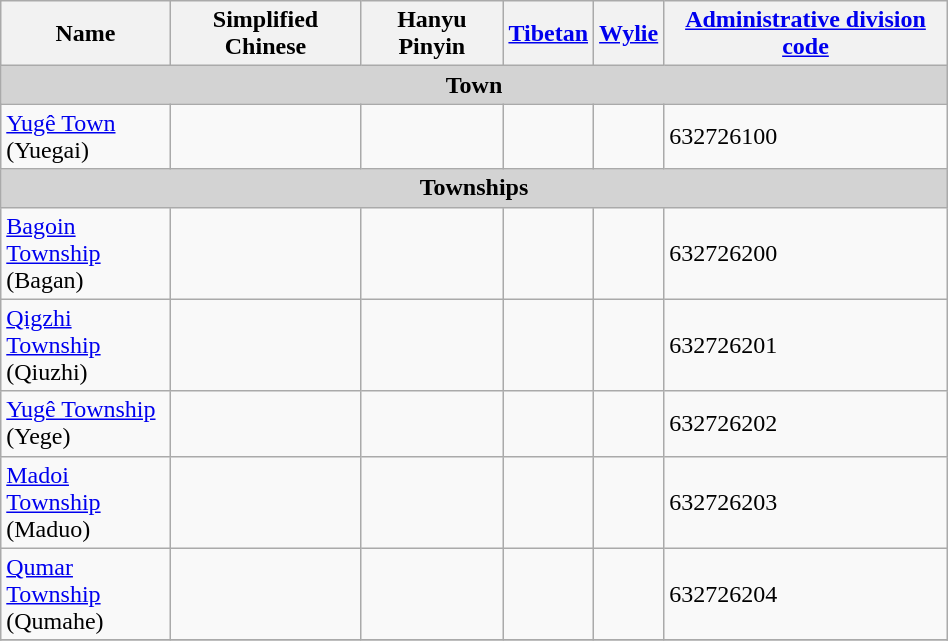<table class="wikitable" align="center" style="width:50%; border="1">
<tr>
<th>Name</th>
<th>Simplified Chinese</th>
<th>Hanyu Pinyin</th>
<th><a href='#'>Tibetan</a></th>
<th><a href='#'>Wylie</a></th>
<th><a href='#'>Administrative division code</a></th>
</tr>
<tr>
<td colspan="7"  style="text-align:center; background:#d3d3d3;"><strong>Town</strong></td>
</tr>
<tr --------->
<td><a href='#'>Yugê Town</a><br>(Yuegai)</td>
<td></td>
<td></td>
<td></td>
<td></td>
<td>632726100</td>
</tr>
<tr>
<td colspan="7"  style="text-align:center; background:#d3d3d3;"><strong>Townships</strong></td>
</tr>
<tr --------->
<td><a href='#'>Bagoin Township</a><br>(Bagan)</td>
<td></td>
<td></td>
<td></td>
<td></td>
<td>632726200</td>
</tr>
<tr>
<td><a href='#'>Qigzhi Township</a><br>(Qiuzhi)</td>
<td></td>
<td></td>
<td></td>
<td></td>
<td>632726201</td>
</tr>
<tr>
<td><a href='#'>Yugê Township</a><br>(Yege)</td>
<td></td>
<td></td>
<td></td>
<td></td>
<td>632726202</td>
</tr>
<tr>
<td><a href='#'>Madoi Township</a><br>(Maduo)</td>
<td></td>
<td></td>
<td></td>
<td></td>
<td>632726203</td>
</tr>
<tr>
<td><a href='#'>Qumar Township</a><br>(Qumahe)</td>
<td></td>
<td></td>
<td></td>
<td></td>
<td>632726204</td>
</tr>
<tr>
</tr>
</table>
